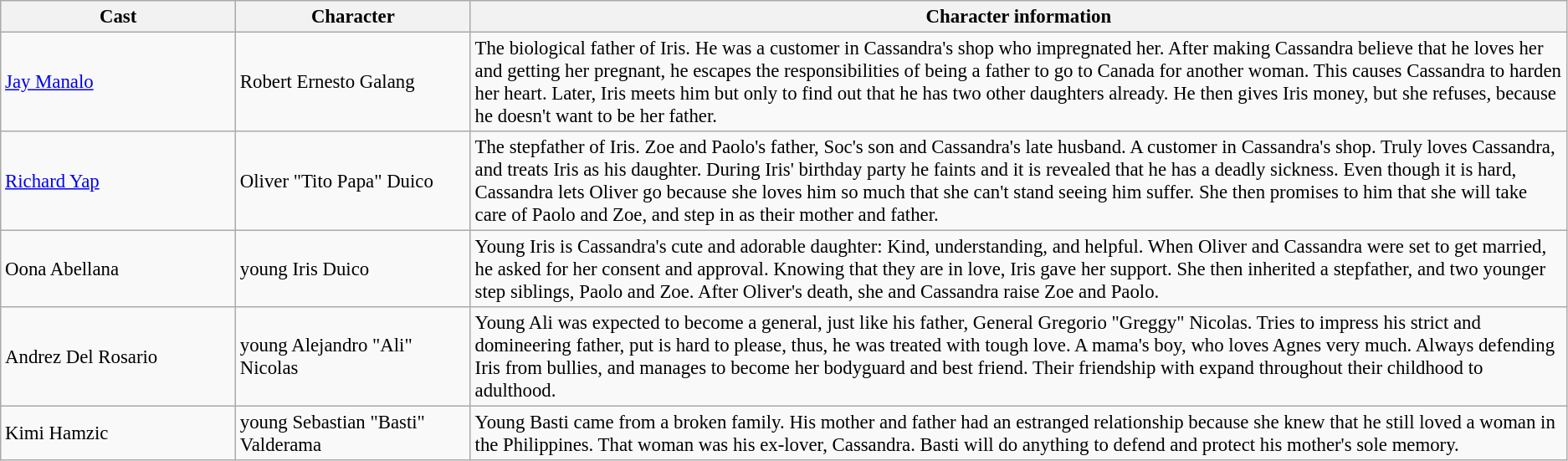<table class="wikitable" style="font-size:95%;">
<tr>
<th style="width:15%;">Cast</th>
<th style="width:15%;">Character</th>
<th style="width:15px;">Character information</th>
</tr>
<tr>
<td><a href='#'>Jay Manalo</a></td>
<td>Robert Ernesto Galang</td>
<td>The biological father of Iris. He was a customer in Cassandra's shop who impregnated her. After making Cassandra believe that he loves her and getting her pregnant, he escapes the responsibilities of being a father to go to Canada for another woman. This causes Cassandra to harden her heart. Later, Iris meets him but only to find out that he has two other daughters already. He then gives Iris money, but she refuses, because he doesn't want to be her father.</td>
</tr>
<tr>
<td><a href='#'>Richard Yap</a></td>
<td>Oliver "Tito Papa" Duico</td>
<td>The stepfather of Iris. Zoe and Paolo's father, Soc's son and Cassandra's late husband. A customer in Cassandra's shop. Truly loves Cassandra, and treats Iris as his daughter. During Iris' birthday party he faints and it is revealed that he has a deadly sickness. Even though it is hard, Cassandra lets Oliver go because she loves him so much that she can't stand seeing him suffer. She then promises to him that she will take care of Paolo and Zoe, and step in as their mother and father.</td>
</tr>
<tr>
<td>Oona Abellana</td>
<td>young Iris Duico</td>
<td>Young Iris is Cassandra's cute and adorable daughter: Kind, understanding, and helpful. When Oliver and Cassandra were set to get married, he asked for her consent and approval. Knowing that they are in love, Iris gave her support. She then inherited a stepfather, and two younger step siblings, Paolo and Zoe. After Oliver's death, she and Cassandra raise Zoe and Paolo.</td>
</tr>
<tr>
<td>Andrez Del Rosario</td>
<td>young Alejandro "Ali" Nicolas</td>
<td>Young Ali was expected to become a general, just like his father, General Gregorio "Greggy" Nicolas. Tries to impress his strict and domineering father, put is hard to please, thus, he was treated with tough love. A mama's boy, who loves Agnes very much. Always defending Iris from bullies, and manages to become her bodyguard and best friend. Their friendship with expand throughout their childhood to adulthood.</td>
</tr>
<tr>
<td>Kimi Hamzic</td>
<td>young Sebastian "Basti" Valderama</td>
<td>Young Basti came from a broken family. His mother and father had an estranged relationship because she knew that he still loved a woman in the Philippines. That woman was his ex-lover, Cassandra. Basti will do anything to defend and protect his mother's sole memory.</td>
</tr>
</table>
